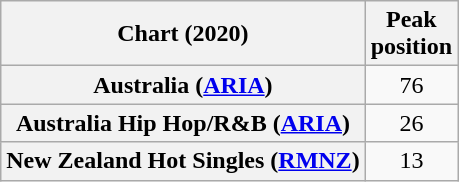<table class="wikitable sortable plainrowheaders" style="text-align:center">
<tr>
<th scope="col">Chart (2020)</th>
<th scope="col">Peak<br>position</th>
</tr>
<tr>
<th scope="row">Australia (<a href='#'>ARIA</a>)</th>
<td>76</td>
</tr>
<tr>
<th scope="row">Australia Hip Hop/R&B (<a href='#'>ARIA</a>)</th>
<td>26</td>
</tr>
<tr>
<th scope="row">New Zealand Hot Singles (<a href='#'>RMNZ</a>)</th>
<td>13</td>
</tr>
</table>
